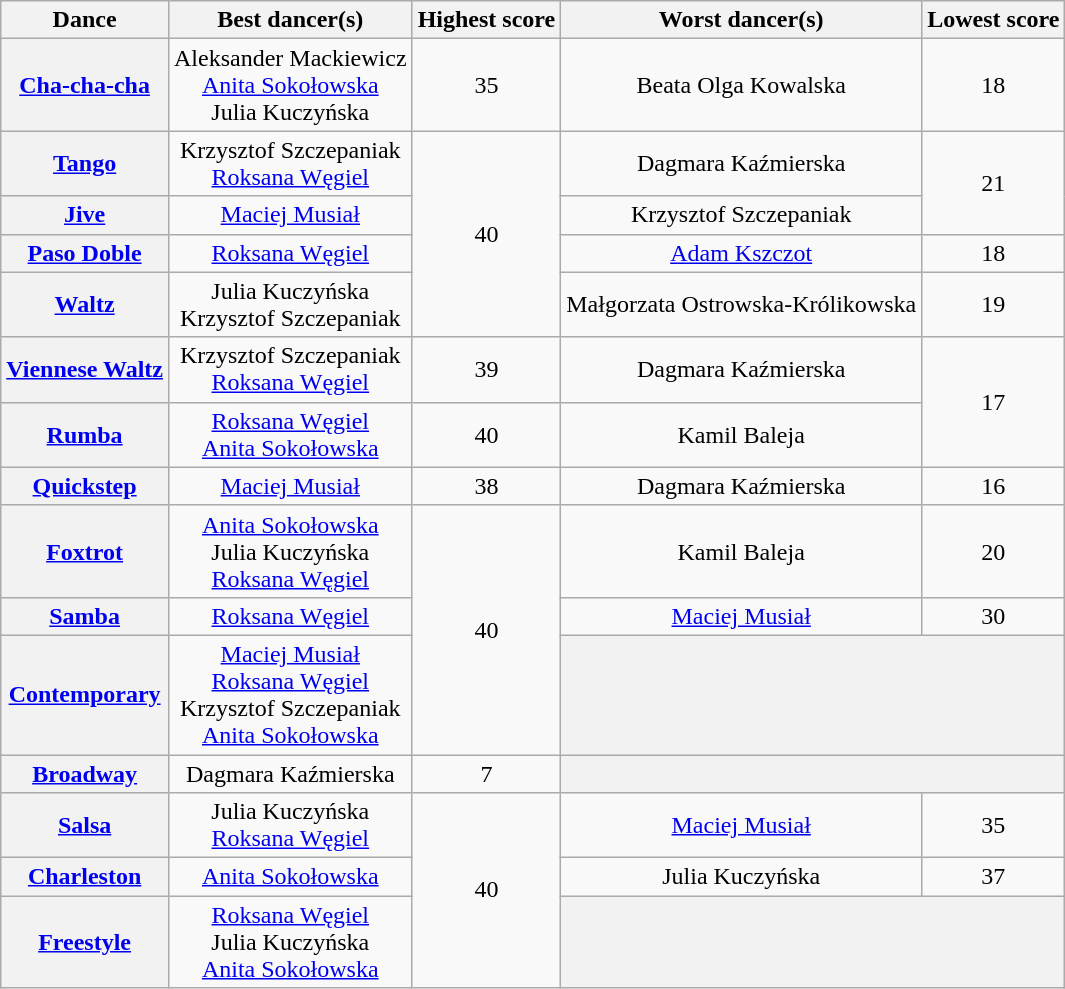<table class="wikitable sortable" style="text-align:center;">
<tr>
<th>Dance</th>
<th>Best dancer(s)</th>
<th>Highest score</th>
<th>Worst dancer(s)</th>
<th>Lowest score</th>
</tr>
<tr>
<th><a href='#'>Cha-cha-cha</a></th>
<td>Aleksander Mackiewicz<br><a href='#'>Anita Sokołowska</a><br>Julia Kuczyńska</td>
<td>35</td>
<td>Beata Olga Kowalska</td>
<td>18</td>
</tr>
<tr>
<th><a href='#'>Tango</a></th>
<td>Krzysztof Szczepaniak<br><a href='#'>Roksana Węgiel</a></td>
<td rowspan="4">40</td>
<td>Dagmara Kaźmierska</td>
<td rowspan="2">21</td>
</tr>
<tr>
<th><a href='#'>Jive</a></th>
<td><a href='#'>Maciej Musiał</a></td>
<td>Krzysztof Szczepaniak</td>
</tr>
<tr>
<th><a href='#'>Paso Doble</a></th>
<td><a href='#'>Roksana Węgiel</a></td>
<td><a href='#'>Adam Kszczot</a></td>
<td>18</td>
</tr>
<tr>
<th><a href='#'>Waltz</a></th>
<td>Julia Kuczyńska<br>Krzysztof Szczepaniak</td>
<td>Małgorzata Ostrowska-Królikowska</td>
<td>19</td>
</tr>
<tr>
<th><a href='#'>Viennese Waltz</a></th>
<td>Krzysztof Szczepaniak<br><a href='#'>Roksana Węgiel</a></td>
<td>39</td>
<td>Dagmara Kaźmierska</td>
<td rowspan="2">17</td>
</tr>
<tr>
<th><a href='#'>Rumba</a></th>
<td><a href='#'>Roksana Węgiel</a><br><a href='#'>Anita Sokołowska</a></td>
<td>40</td>
<td>Kamil Baleja</td>
</tr>
<tr>
<th><a href='#'>Quickstep</a></th>
<td><a href='#'>Maciej Musiał</a></td>
<td>38</td>
<td>Dagmara Kaźmierska</td>
<td>16</td>
</tr>
<tr>
<th><a href='#'>Foxtrot</a></th>
<td><a href='#'>Anita Sokołowska</a><br>Julia Kuczyńska<br><a href='#'>Roksana Węgiel</a></td>
<td rowspan="3">40</td>
<td>Kamil Baleja</td>
<td>20</td>
</tr>
<tr>
<th><a href='#'>Samba</a></th>
<td><a href='#'>Roksana Węgiel</a></td>
<td><a href='#'>Maciej Musiał</a></td>
<td>30</td>
</tr>
<tr>
<th><a href='#'>Contemporary</a></th>
<td><a href='#'>Maciej Musiał</a><br><a href='#'>Roksana Węgiel</a><br>Krzysztof Szczepaniak<br><a href='#'>Anita Sokołowska</a></td>
<th colspan="2"></th>
</tr>
<tr>
<th><a href='#'>Broadway</a></th>
<td>Dagmara Kaźmierska</td>
<td>7</td>
<th colspan="2"></th>
</tr>
<tr>
<th><a href='#'>Salsa</a></th>
<td>Julia Kuczyńska<br><a href='#'>Roksana Węgiel</a></td>
<td rowspan="3">40</td>
<td><a href='#'>Maciej Musiał</a></td>
<td>35</td>
</tr>
<tr>
<th><a href='#'>Charleston</a></th>
<td><a href='#'>Anita Sokołowska</a></td>
<td>Julia Kuczyńska</td>
<td>37</td>
</tr>
<tr>
<th><a href='#'>Freestyle</a></th>
<td><a href='#'>Roksana Węgiel</a><br>Julia Kuczyńska<br><a href='#'>Anita Sokołowska</a></td>
<th colspan="2"></th>
</tr>
</table>
